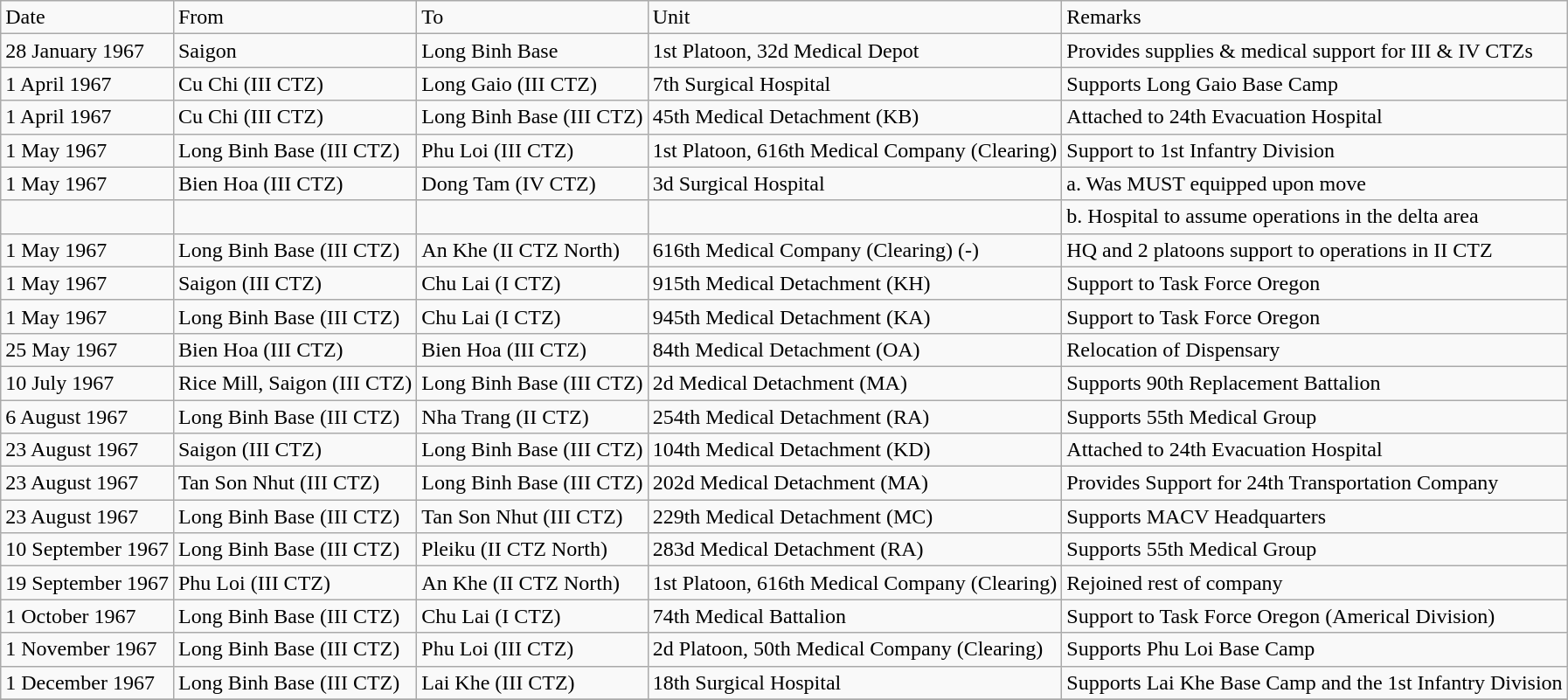<table class="wikitable">
<tr>
<td>Date</td>
<td>From</td>
<td>To</td>
<td>Unit</td>
<td>Remarks</td>
</tr>
<tr>
<td>28 January 1967</td>
<td>Saigon</td>
<td>Long Binh Base</td>
<td>1st Platoon, 32d Medical Depot</td>
<td>Provides supplies & medical support for III & IV CTZs</td>
</tr>
<tr>
<td>1 April 1967</td>
<td>Cu Chi (III CTZ)</td>
<td>Long Gaio (III CTZ)</td>
<td>7th Surgical Hospital</td>
<td>Supports Long Gaio Base Camp</td>
</tr>
<tr>
<td>1 April 1967</td>
<td>Cu Chi (III CTZ)</td>
<td>Long Binh Base (III CTZ)</td>
<td>45th Medical Detachment (KB)</td>
<td>Attached to 24th Evacuation Hospital</td>
</tr>
<tr>
<td>1 May 1967</td>
<td>Long Binh Base (III CTZ)</td>
<td>Phu Loi (III CTZ)</td>
<td>1st Platoon, 616th Medical Company (Clearing)</td>
<td>Support to 1st Infantry Division</td>
</tr>
<tr>
<td>1 May 1967</td>
<td>Bien Hoa (III CTZ)</td>
<td>Dong Tam (IV CTZ)</td>
<td>3d Surgical Hospital</td>
<td>a. Was MUST equipped upon move</td>
</tr>
<tr>
<td></td>
<td></td>
<td></td>
<td></td>
<td>b. Hospital to assume operations in the delta area</td>
</tr>
<tr>
<td>1 May 1967</td>
<td>Long Binh Base (III CTZ)</td>
<td>An Khe (II CTZ North)</td>
<td>616th Medical Company (Clearing) (-)</td>
<td>HQ and 2 platoons support to operations in II CTZ</td>
</tr>
<tr>
<td>1 May 1967</td>
<td>Saigon (III CTZ)</td>
<td>Chu Lai (I CTZ)</td>
<td>915th Medical Detachment (KH)</td>
<td>Support to Task Force Oregon</td>
</tr>
<tr>
<td>1 May 1967</td>
<td>Long Binh Base (III CTZ)</td>
<td>Chu Lai (I CTZ)</td>
<td>945th Medical Detachment (KA)</td>
<td>Support to Task Force Oregon</td>
</tr>
<tr>
<td>25 May 1967</td>
<td>Bien Hoa (III CTZ)</td>
<td>Bien Hoa (III CTZ)</td>
<td>84th Medical Detachment (OA)</td>
<td>Relocation of Dispensary</td>
</tr>
<tr>
<td>10 July 1967</td>
<td>Rice Mill, Saigon (III CTZ)</td>
<td>Long Binh Base (III CTZ)</td>
<td>2d Medical Detachment (MA)</td>
<td>Supports 90th Replacement Battalion</td>
</tr>
<tr>
<td>6 August 1967</td>
<td>Long Binh Base (III CTZ)</td>
<td>Nha Trang (II CTZ)</td>
<td>254th Medical Detachment (RA)</td>
<td>Supports 55th Medical Group</td>
</tr>
<tr>
<td>23 August 1967</td>
<td>Saigon (III CTZ)</td>
<td>Long Binh Base (III CTZ)</td>
<td>104th Medical Detachment (KD)</td>
<td>Attached to 24th Evacuation Hospital</td>
</tr>
<tr>
<td>23 August 1967</td>
<td>Tan Son Nhut (III CTZ)</td>
<td>Long Binh Base (III CTZ)</td>
<td>202d Medical Detachment (MA)</td>
<td>Provides Support for 24th Transportation Company</td>
</tr>
<tr>
<td>23 August 1967</td>
<td>Long Binh Base (III CTZ)</td>
<td>Tan Son Nhut (III CTZ)</td>
<td>229th Medical Detachment (MC)</td>
<td>Supports MACV Headquarters</td>
</tr>
<tr>
<td>10 September 1967</td>
<td>Long Binh Base (III CTZ)</td>
<td>Pleiku (II CTZ North)</td>
<td>283d Medical Detachment (RA)</td>
<td>Supports 55th Medical Group</td>
</tr>
<tr>
<td>19 September 1967</td>
<td>Phu Loi (III CTZ)</td>
<td>An Khe (II CTZ North)</td>
<td>1st Platoon, 616th Medical Company (Clearing)</td>
<td>Rejoined rest of company</td>
</tr>
<tr>
<td>1 October 1967</td>
<td>Long Binh Base (III CTZ)</td>
<td>Chu Lai (I CTZ)</td>
<td>74th Medical Battalion</td>
<td>Support to Task Force Oregon (Americal Division)</td>
</tr>
<tr>
<td>1 November 1967</td>
<td>Long Binh Base (III CTZ)</td>
<td>Phu Loi (III CTZ)</td>
<td>2d Platoon, 50th Medical Company (Clearing)</td>
<td>Supports Phu Loi Base Camp</td>
</tr>
<tr>
<td>1 December 1967</td>
<td>Long Binh Base (III CTZ)</td>
<td>Lai Khe (III CTZ)</td>
<td>18th Surgical Hospital</td>
<td>Supports Lai Khe Base Camp and the 1st Infantry Division</td>
</tr>
<tr>
</tr>
</table>
